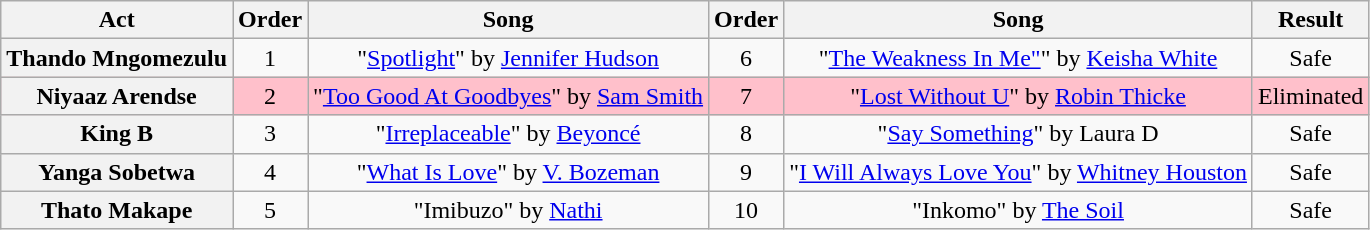<table class="wikitable plainrowheaders" style="text-align:center;">
<tr>
<th scope="col">Act</th>
<th scope="col">Order</th>
<th scope="col">Song</th>
<th scope="col">Order</th>
<th scope="col">Song</th>
<th scope="col">Result</th>
</tr>
<tr>
<th scope=row>Thando Mngomezulu</th>
<td>1</td>
<td>"<a href='#'>Spotlight</a>" by <a href='#'>Jennifer Hudson</a></td>
<td>6</td>
<td>"<a href='#'>The Weakness In Me"</a>" by <a href='#'>Keisha White</a></td>
<td>Safe</td>
</tr>
<tr style="background: pink">
<th scope=row>Niyaaz Arendse</th>
<td>2</td>
<td>"<a href='#'>Too Good At Goodbyes</a>" by <a href='#'>Sam Smith</a></td>
<td>7</td>
<td>"<a href='#'>Lost Without U</a>" by <a href='#'>Robin Thicke</a></td>
<td>Eliminated</td>
</tr>
<tr>
<th scope=row>King B</th>
<td>3</td>
<td>"<a href='#'>Irreplaceable</a>" by <a href='#'>Beyoncé</a></td>
<td>8</td>
<td>"<a href='#'>Say Something</a>" by Laura D</td>
<td>Safe</td>
</tr>
<tr>
<th scope=row>Yanga Sobetwa</th>
<td>4</td>
<td>"<a href='#'>What Is Love</a>" by <a href='#'>V. Bozeman</a></td>
<td>9</td>
<td>"<a href='#'>I Will Always Love You</a>" by <a href='#'>Whitney Houston</a></td>
<td>Safe</td>
</tr>
<tr>
<th scope=row>Thato Makape</th>
<td>5</td>
<td>"Imibuzo" by <a href='#'>Nathi</a></td>
<td>10</td>
<td>"Inkomo" by <a href='#'>The Soil</a></td>
<td>Safe</td>
</tr>
</table>
